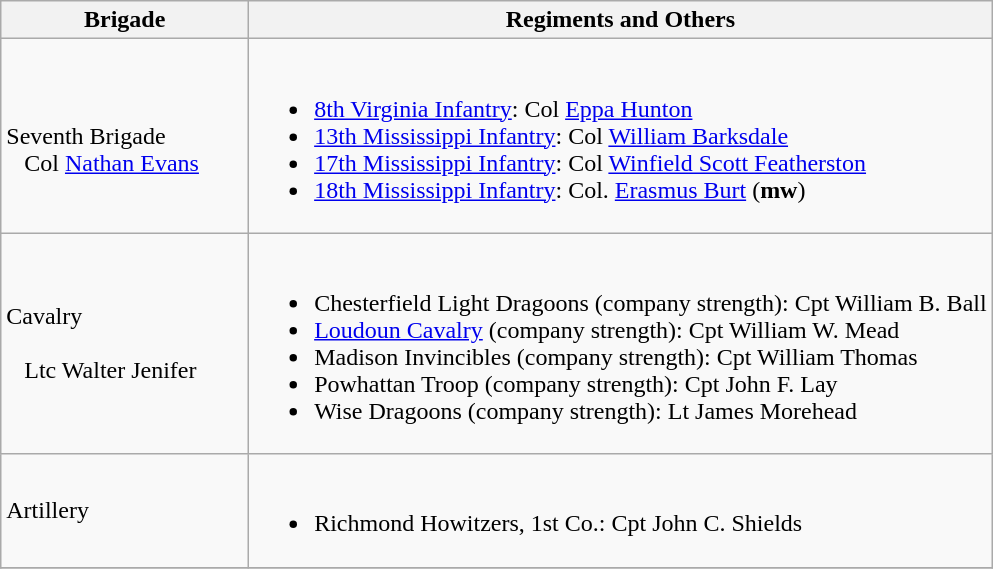<table class="wikitable">
<tr>
<th width=25%>Brigade</th>
<th>Regiments and Others</th>
</tr>
<tr>
<td><br>Seventh Brigade
<br>  
Col <a href='#'>Nathan Evans</a></td>
<td><br><ul><li><a href='#'>8th Virginia Infantry</a>: Col <a href='#'>Eppa Hunton</a></li><li><a href='#'>13th Mississippi Infantry</a>: Col <a href='#'>William Barksdale</a></li><li><a href='#'>17th Mississippi Infantry</a>: Col <a href='#'>Winfield Scott Featherston</a></li><li><a href='#'>18th Mississippi Infantry</a>: Col. <a href='#'>Erasmus Burt</a> (<strong>mw</strong>)</li></ul></td>
</tr>
<tr>
<td>Cavalry<br><br>  
Ltc Walter Jenifer</td>
<td><br><ul><li>Chesterfield Light Dragoons (company strength): Cpt William B. Ball</li><li><a href='#'>Loudoun Cavalry</a> (company strength): Cpt William W. Mead</li><li>Madison Invincibles (company strength): Cpt William Thomas</li><li>Powhattan Troop (company strength): Cpt John F. Lay</li><li>Wise Dragoons (company strength): Lt James Morehead</li></ul></td>
</tr>
<tr>
<td>Artillery</td>
<td><br><ul><li>Richmond Howitzers, 1st Co.: Cpt John C. Shields</li></ul></td>
</tr>
<tr>
</tr>
</table>
